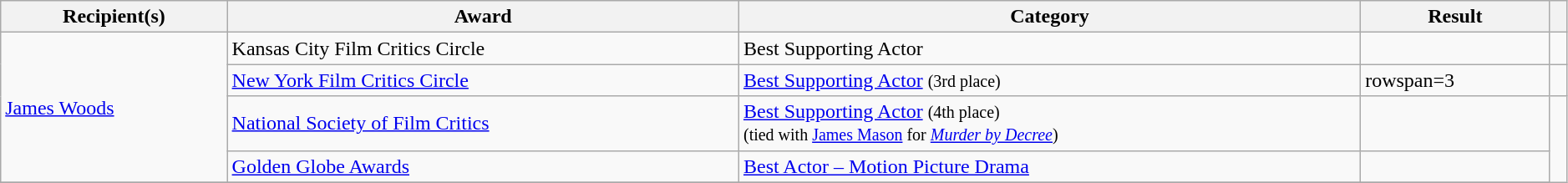<table class="wikitable sortable" style="width: 99%;">
<tr>
<th scope="col">Recipient(s)</th>
<th scope="col">Award</th>
<th scope="col">Category</th>
<th scope="col">Result</th>
<th scope="col" class="unsortable"></th>
</tr>
<tr>
<td rowspan=4><a href='#'>James Woods</a></td>
<td>Kansas City Film Critics Circle</td>
<td>Best Supporting Actor</td>
<td></td>
<td></td>
</tr>
<tr>
<td><a href='#'>New York Film Critics Circle</a></td>
<td><a href='#'>Best Supporting Actor</a> <small>(3rd place)</small></td>
<td>rowspan=3 </td>
<td></td>
</tr>
<tr>
<td><a href='#'>National Society of Film Critics</a></td>
<td><a href='#'>Best Supporting Actor</a> <small>(4th place)</small><br><small>(tied with <a href='#'>James Mason</a> for <em><a href='#'>Murder by Decree</a></em>)</small></td>
<td></td>
</tr>
<tr>
<td><a href='#'>Golden Globe Awards</a></td>
<td><a href='#'>Best Actor – Motion Picture Drama</a></td>
<td></td>
</tr>
<tr>
</tr>
</table>
